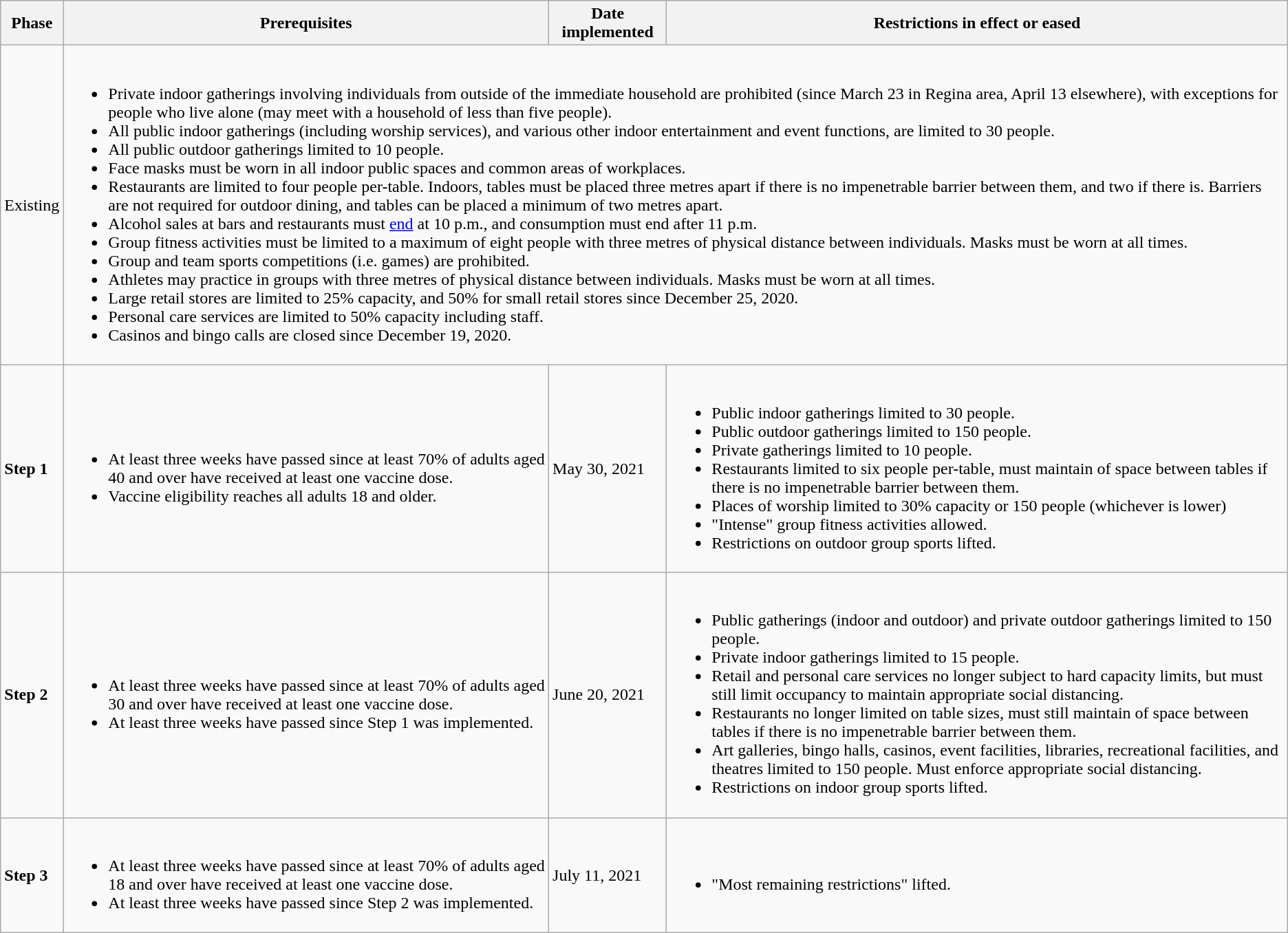<table class="wikitable">
<tr>
<th>Phase</th>
<th>Prerequisites</th>
<th>Date implemented</th>
<th>Restrictions in effect or eased</th>
</tr>
<tr>
<td>Existing</td>
<td colspan="3"><br><ul><li>Private indoor gatherings involving individuals from outside of the immediate household are prohibited (since March 23 in Regina area, April 13 elsewhere), with exceptions for people who live alone (may meet with a household of less than five people).</li><li>All public indoor gatherings (including worship services),  and various other indoor entertainment and event functions, are limited to 30 people.</li><li>All public outdoor gatherings limited to 10 people.</li><li>Face masks must be worn in all indoor public spaces and common areas of workplaces.</li><li>Restaurants are limited to four people per-table. Indoors, tables must be placed three metres apart if there is no impenetrable barrier between them, and two if there is. Barriers are not required for outdoor dining, and tables can be placed a minimum of two metres apart.</li><li>Alcohol sales at bars and restaurants must <a href='#'>end</a> at 10 p.m., and consumption must end after 11 p.m.</li><li>Group fitness activities must be limited to a maximum of eight people with three metres of physical distance between individuals. Masks must be worn at all times.</li><li>Group and team sports competitions (i.e. games) are prohibited.</li><li>Athletes may practice in groups with three metres of physical distance between individuals. Masks must be worn at all times.</li><li>Large retail stores are limited to 25% capacity, and 50% for small retail stores since December 25, 2020.</li><li>Personal care services are limited to 50% capacity including staff.</li><li>Casinos and bingo calls are closed since December 19, 2020.</li></ul></td>
</tr>
<tr>
<td><strong>Step 1</strong></td>
<td><br><ul><li>At least three weeks have passed since at least 70% of adults aged 40 and over have received at least one vaccine dose.</li><li>Vaccine eligibility reaches all adults 18 and older.</li></ul></td>
<td>May 30, 2021</td>
<td><br><ul><li>Public indoor gatherings limited to 30 people.</li><li>Public outdoor gatherings limited to 150 people.</li><li>Private gatherings limited to 10 people.</li><li>Restaurants limited to six people per-table, must maintain  of space between tables if there is no impenetrable barrier between them.</li><li>Places of worship limited to 30% capacity or 150 people (whichever is lower)</li><li>"Intense" group fitness activities allowed.</li><li>Restrictions on outdoor group sports lifted.</li></ul></td>
</tr>
<tr>
<td><strong>Step 2</strong></td>
<td><br><ul><li>At least three weeks have passed since at least 70% of adults aged 30 and over have received at least one vaccine dose.</li><li>At least three weeks have passed since Step 1 was implemented.</li></ul></td>
<td>June 20, 2021</td>
<td><br><ul><li>Public gatherings (indoor and outdoor) and private outdoor gatherings limited to 150 people.</li><li>Private indoor gatherings limited to 15 people.</li><li>Retail and personal care services no longer subject to hard capacity limits, but must still limit occupancy to maintain appropriate social distancing.</li><li>Restaurants no longer limited on table sizes, must still maintain  of space between tables if there is no impenetrable barrier between them.</li><li>Art galleries, bingo halls, casinos, event facilities, libraries, recreational facilities, and theatres limited to 150 people. Must enforce appropriate social distancing.</li><li>Restrictions on indoor group sports lifted.</li></ul></td>
</tr>
<tr>
<td><strong>Step 3</strong></td>
<td><br><ul><li>At least three weeks have passed since at least 70% of adults aged 18 and over have received at least one vaccine dose.</li><li>At least three weeks have passed since Step 2 was implemented.</li></ul></td>
<td>July 11, 2021</td>
<td><br><ul><li>"Most remaining restrictions" lifted.</li></ul></td>
</tr>
</table>
